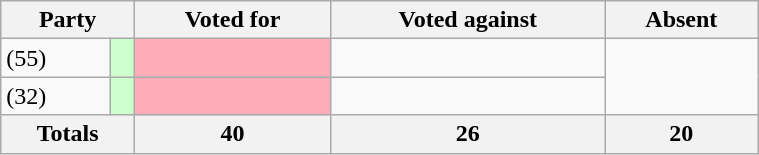<table class="wikitable" style="width:40%;">
<tr>
<th colspan="2">Party</th>
<th>Voted for</th>
<th>Voted against</th>
<th>Absent</th>
</tr>
<tr>
<td> (55)</td>
<td style="background-color:#CCFFCC;"></td>
<td style="background-color:#FFAEB9;"></td>
<td></td>
</tr>
<tr>
<td> (32)</td>
<td style="background-color:#CCFFCC;"></td>
<td style="background-color:#FFAEB9;"></td>
<td></td>
</tr>
<tr>
<th colspan="2">Totals</th>
<th>40</th>
<th>26</th>
<th>20</th>
</tr>
</table>
